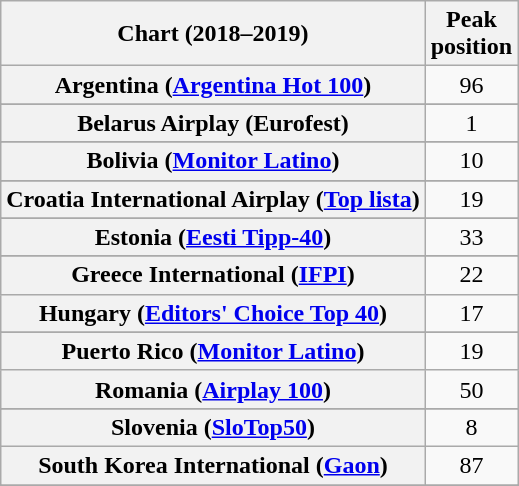<table class="wikitable plainrowheaders sortable" style="text-align:center">
<tr>
<th scope="col">Chart (2018–2019)</th>
<th scope="col">Peak<br> position</th>
</tr>
<tr>
<th scope="row">Argentina (<a href='#'>Argentina Hot 100</a>)</th>
<td>96</td>
</tr>
<tr>
</tr>
<tr>
</tr>
<tr>
<th scope="row">Belarus Airplay (Eurofest)</th>
<td>1</td>
</tr>
<tr>
</tr>
<tr>
</tr>
<tr>
<th scope="row">Bolivia (<a href='#'>Monitor Latino</a>)</th>
<td>10</td>
</tr>
<tr>
</tr>
<tr>
</tr>
<tr>
</tr>
<tr>
</tr>
<tr>
<th scope="row">Croatia International Airplay (<a href='#'>Top lista</a>)</th>
<td>19</td>
</tr>
<tr>
</tr>
<tr>
</tr>
<tr>
<th scope="row">Estonia (<a href='#'>Eesti Tipp-40</a>)</th>
<td>33</td>
</tr>
<tr>
</tr>
<tr>
</tr>
<tr>
<th scope="row">Greece International (<a href='#'>IFPI</a>)</th>
<td>22</td>
</tr>
<tr>
<th scope="row">Hungary (<a href='#'>Editors' Choice Top 40</a>)</th>
<td>17</td>
</tr>
<tr>
</tr>
<tr>
</tr>
<tr>
</tr>
<tr>
</tr>
<tr>
</tr>
<tr>
</tr>
<tr>
</tr>
<tr>
</tr>
<tr>
</tr>
<tr>
</tr>
<tr>
<th scope="row">Puerto Rico (<a href='#'>Monitor Latino</a>)</th>
<td>19</td>
</tr>
<tr>
<th scope="row">Romania (<a href='#'>Airplay 100</a>)</th>
<td>50</td>
</tr>
<tr>
</tr>
<tr>
</tr>
<tr>
</tr>
<tr>
</tr>
<tr>
<th scope="row">Slovenia (<a href='#'>SloTop50</a>)</th>
<td>8</td>
</tr>
<tr>
<th scope="row">South Korea International (<a href='#'>Gaon</a>)</th>
<td>87</td>
</tr>
<tr>
</tr>
<tr>
</tr>
<tr>
</tr>
<tr>
</tr>
<tr>
</tr>
<tr>
</tr>
<tr>
</tr>
<tr>
</tr>
<tr>
</tr>
<tr>
</tr>
<tr>
</tr>
</table>
